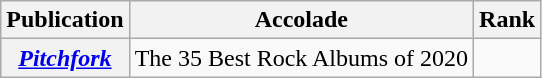<table class="wikitable sortable plainrowheaders">
<tr>
<th scope="col">Publication</th>
<th scope="col">Accolade</th>
<th scope="col">Rank</th>
</tr>
<tr>
<th scope="row"><em><a href='#'>Pitchfork</a></em></th>
<td>The 35 Best Rock Albums of 2020</td>
<td></td>
</tr>
</table>
